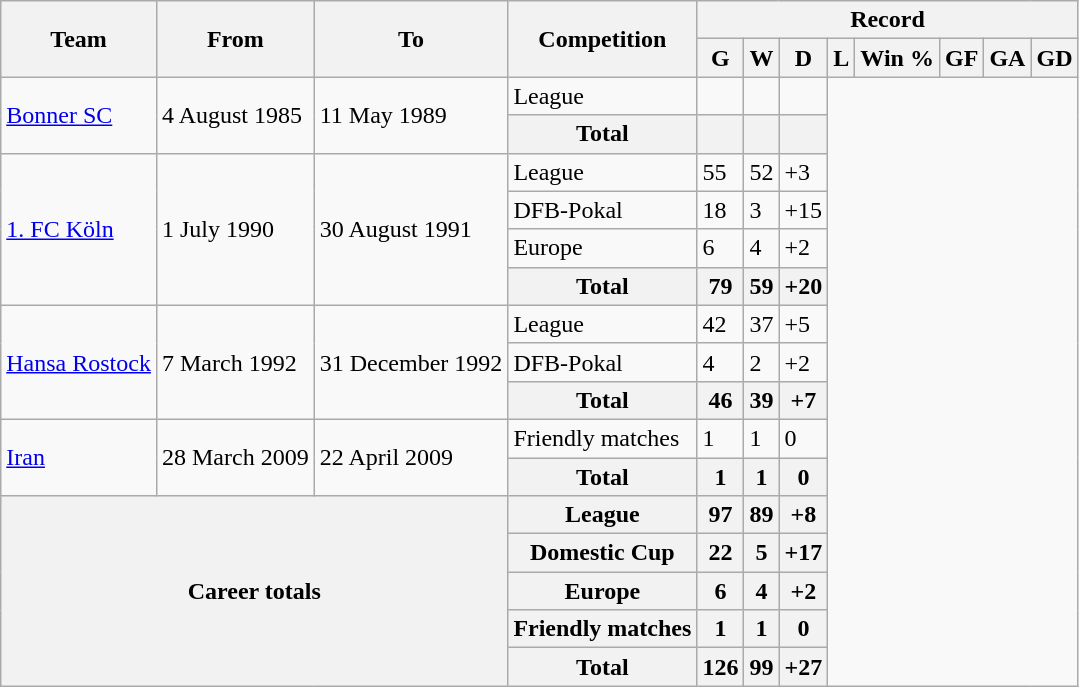<table class="wikitable" style="text-align: center">
<tr>
<th rowspan=2>Team</th>
<th rowspan=2>From</th>
<th rowspan=2>To</th>
<th rowspan=2>Competition</th>
<th colspan=8>Record</th>
</tr>
<tr>
<th>G</th>
<th>W</th>
<th>D</th>
<th>L</th>
<th>Win %</th>
<th>GF</th>
<th>GA</th>
<th>GD</th>
</tr>
<tr>
<td rowspan=2 align=left><a href='#'>Bonner SC</a></td>
<td rowspan=2 align=left>4 August 1985</td>
<td rowspan=2 align=left>11 May 1989</td>
<td align=left>League<br></td>
<td align=left></td>
<td align=left></td>
<td align=left></td>
</tr>
<tr>
<th>Total<br></th>
<th align=left></th>
<th align=left></th>
<th align=left></th>
</tr>
<tr>
<td rowspan=4 align=left><a href='#'>1. FC Köln</a></td>
<td rowspan=4 align=left>1 July 1990</td>
<td rowspan=4 align=left>30 August 1991</td>
<td align=left>League<br></td>
<td align=left>55</td>
<td align=left>52</td>
<td align=left>+3</td>
</tr>
<tr>
<td align=left>DFB-Pokal<br></td>
<td align=left>18</td>
<td align=left>3</td>
<td align=left>+15</td>
</tr>
<tr>
<td align=left>Europe<br></td>
<td align=left>6</td>
<td align=left>4</td>
<td align=left>+2</td>
</tr>
<tr>
<th>Total<br></th>
<th align=left>79</th>
<th align=left>59</th>
<th align=left>+20</th>
</tr>
<tr>
<td rowspan=3 align=left><a href='#'>Hansa Rostock</a></td>
<td rowspan=3 align=left>7 March 1992</td>
<td rowspan=3 align=left>31 December 1992</td>
<td align=left>League<br></td>
<td align=left>42</td>
<td align=left>37</td>
<td align=left>+5</td>
</tr>
<tr>
<td align=left>DFB-Pokal<br></td>
<td align=left>4</td>
<td align=left>2</td>
<td align=left>+2</td>
</tr>
<tr>
<th>Total<br></th>
<th align=left>46</th>
<th align=left>39</th>
<th align=left>+7</th>
</tr>
<tr>
<td rowspan=2 align=left><a href='#'>Iran</a></td>
<td rowspan=2 align=left>28 March 2009</td>
<td rowspan=2 align=left>22 April 2009</td>
<td align=left>Friendly matches<br></td>
<td align=left>1</td>
<td align=left>1</td>
<td align=left>0</td>
</tr>
<tr>
<th>Total<br></th>
<th align=left>1</th>
<th align=left>1</th>
<th align=left>0</th>
</tr>
<tr>
<th rowspan=5 colspan=3>Career totals</th>
<th>League<br></th>
<th align=left>97</th>
<th align=left>89</th>
<th align=left>+8</th>
</tr>
<tr>
<th>Domestic Cup<br></th>
<th align=left>22</th>
<th align=left>5</th>
<th align=left>+17</th>
</tr>
<tr>
<th>Europe<br></th>
<th align=left>6</th>
<th align=left>4</th>
<th align=left>+2</th>
</tr>
<tr>
<th>Friendly matches<br></th>
<th align=left>1</th>
<th align=left>1</th>
<th align=left>0</th>
</tr>
<tr>
<th>Total<br></th>
<th align=left>126</th>
<th align=left>99</th>
<th align=left>+27</th>
</tr>
</table>
